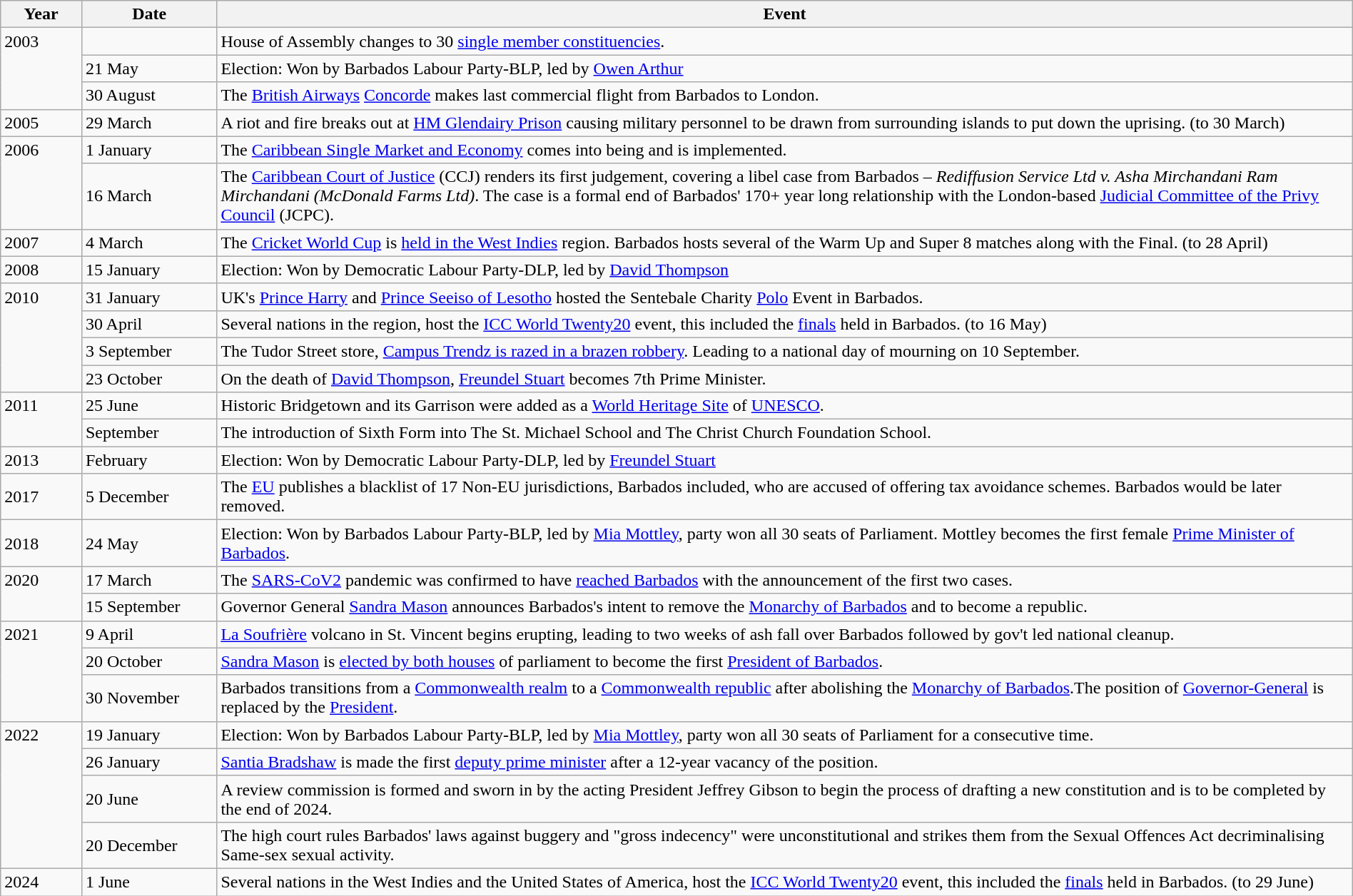<table class="wikitable" width="100%">
<tr>
<th style="width:6%">Year</th>
<th style="width:10%">Date</th>
<th>Event</th>
</tr>
<tr>
<td rowspan="3" valign="top">2003</td>
<td></td>
<td>House of Assembly changes to 30 <a href='#'>single member constituencies</a>.</td>
</tr>
<tr>
<td>21 May</td>
<td>Election: Won by Barbados Labour Party-BLP, led by <a href='#'>Owen Arthur</a></td>
</tr>
<tr>
<td>30 August</td>
<td>The <a href='#'>British Airways</a> <a href='#'>Concorde</a> makes last commercial flight from Barbados to London.</td>
</tr>
<tr>
<td>2005</td>
<td>29 March</td>
<td>A riot and fire breaks out at <a href='#'>HM Glendairy Prison</a> causing military personnel to be drawn from surrounding islands to put down the uprising. (to 30 March)</td>
</tr>
<tr>
<td rowspan="2" valign="top">2006</td>
<td>1 January</td>
<td>The <a href='#'>Caribbean Single Market and Economy</a> comes into being and is implemented.</td>
</tr>
<tr>
<td>16 March</td>
<td>The <a href='#'>Caribbean Court of Justice</a> (CCJ) renders its first judgement, covering a libel case from Barbados – <em>Rediffusion Service Ltd v. Asha Mirchandani Ram Mirchandani (McDonald Farms Ltd)</em>. The case is a formal end of Barbados' 170+ year long relationship with the London-based <a href='#'>Judicial Committee of the Privy Council</a> (JCPC).</td>
</tr>
<tr>
<td>2007</td>
<td>4 March</td>
<td>The <a href='#'>Cricket World Cup</a> is <a href='#'>held in the West Indies</a> region. Barbados hosts several of the Warm Up and Super 8 matches along with the Final. (to 28 April)</td>
</tr>
<tr>
<td>2008</td>
<td>15 January</td>
<td>Election: Won by Democratic Labour Party-DLP, led by <a href='#'>David Thompson</a></td>
</tr>
<tr>
<td rowspan="4" valign="top">2010</td>
<td>31 January</td>
<td>UK's <a href='#'>Prince Harry</a> and <a href='#'>Prince Seeiso of Lesotho</a> hosted the Sentebale Charity <a href='#'>Polo</a> Event in Barbados.</td>
</tr>
<tr>
<td>30 April</td>
<td>Several nations in the region, host the <a href='#'>ICC World Twenty20</a> event, this included the <a href='#'>finals</a> held in Barbados. (to 16 May)</td>
</tr>
<tr>
<td>3 September</td>
<td>The Tudor Street store, <a href='#'>Campus Trendz is razed in a brazen robbery</a>.  Leading to a national day of mourning on 10 September.</td>
</tr>
<tr>
<td>23 October</td>
<td>On the death of <a href='#'>David Thompson</a>, <a href='#'>Freundel Stuart</a> becomes 7th Prime Minister.</td>
</tr>
<tr>
<td rowspan="2" valign="top">2011</td>
<td>25 June</td>
<td>Historic Bridgetown and its Garrison were added as a <a href='#'>World Heritage Site</a> of <a href='#'>UNESCO</a>.</td>
</tr>
<tr>
<td>September</td>
<td>The introduction of Sixth Form into The St. Michael School and The Christ Church Foundation School.</td>
</tr>
<tr>
<td>2013</td>
<td>February</td>
<td>Election: Won by Democratic Labour Party-DLP, led by <a href='#'>Freundel Stuart</a></td>
</tr>
<tr>
<td>2017</td>
<td>5 December</td>
<td>The <a href='#'>EU</a> publishes a blacklist of 17 Non-EU jurisdictions, Barbados included, who are accused of offering tax avoidance schemes. Barbados would be later removed.</td>
</tr>
<tr>
<td>2018</td>
<td>24 May</td>
<td>Election: Won by Barbados Labour Party-BLP, led by <a href='#'>Mia Mottley</a>, party won all 30 seats of Parliament. Mottley becomes the first female <a href='#'>Prime Minister of Barbados</a>.</td>
</tr>
<tr>
<td rowspan="2" valign="top">2020</td>
<td>17 March</td>
<td>The <a href='#'>SARS-CoV2</a> pandemic was confirmed to have <a href='#'>reached Barbados</a> with the announcement of the first two cases.</td>
</tr>
<tr>
<td>15 September</td>
<td>Governor General <a href='#'>Sandra Mason</a> announces Barbados's intent to remove the <a href='#'>Monarchy of Barbados</a> and to become a republic.</td>
</tr>
<tr>
<td rowspan="3" valign="top">2021</td>
<td>9 April</td>
<td><a href='#'>La Soufrière</a> volcano in St. Vincent begins erupting, leading to two weeks of ash fall over Barbados followed by gov't led national cleanup.</td>
</tr>
<tr>
<td>20 October</td>
<td><a href='#'>Sandra Mason</a> is <a href='#'>elected by both houses</a> of parliament to become the first <a href='#'>President of Barbados</a>.</td>
</tr>
<tr>
<td>30 November</td>
<td>Barbados transitions from a <a href='#'>Commonwealth realm</a> to a <a href='#'>Commonwealth republic</a> after abolishing the <a href='#'>Monarchy of Barbados</a>.The position of <a href='#'>Governor-General</a> is replaced by the <a href='#'>President</a>.</td>
</tr>
<tr>
<td rowspan="4" valign="top">2022</td>
<td>19 January</td>
<td>Election: Won by Barbados Labour Party-BLP, led by <a href='#'>Mia Mottley</a>, party won all 30 seats of Parliament for a consecutive time.</td>
</tr>
<tr>
<td>26 January</td>
<td><a href='#'>Santia Bradshaw</a> is made the first <a href='#'>deputy prime minister</a> after a 12-year vacancy of the position.</td>
</tr>
<tr>
<td>20 June</td>
<td>A review commission is formed and sworn in by the acting President Jeffrey Gibson to begin the process of drafting a new constitution and is to be completed by the end of 2024.</td>
</tr>
<tr>
<td>20 December</td>
<td>The high court rules Barbados' laws against buggery and "gross indecency" were unconstitutional and strikes them from the Sexual Offences Act decriminalising Same-sex sexual activity.</td>
</tr>
<tr>
<td>2024</td>
<td>1 June</td>
<td>Several nations in the West Indies and the United States of America, host the <a href='#'>ICC World Twenty20</a> event, this included the <a href='#'>finals</a> held in Barbados. (to 29 June)</td>
</tr>
</table>
